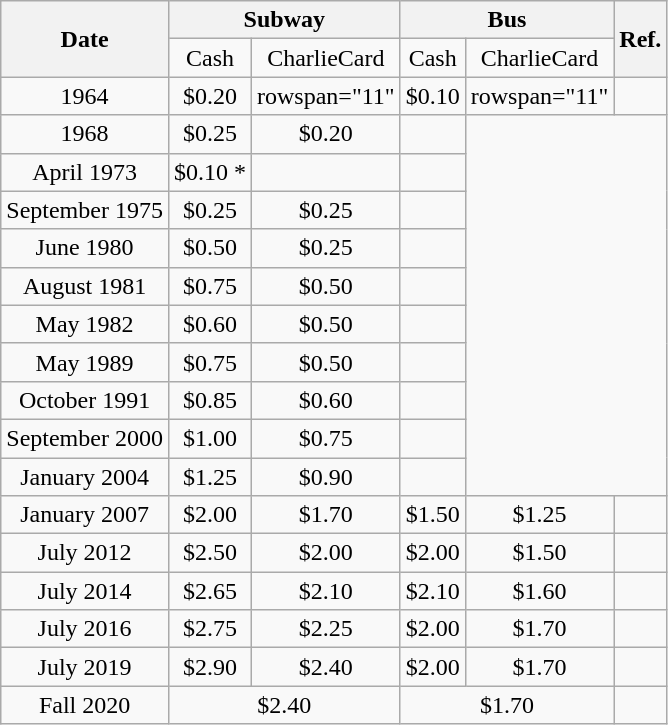<table class="wikitable plainrowheaders" style="text-align:center">
<tr>
<th rowspan="2">Date</th>
<th style="width:5px;" colspan="2">Subway</th>
<th style="width:5px;" colspan="2">Bus</th>
<th rowspan="2" style="width:1px;">Ref.</th>
</tr>
<tr>
<td>Cash</td>
<td>CharlieCard</td>
<td>Cash</td>
<td>CharlieCard</td>
</tr>
<tr>
<td>1964</td>
<td>$0.20</td>
<td>rowspan="11" </td>
<td>$0.10</td>
<td>rowspan="11" </td>
<td></td>
</tr>
<tr>
<td>1968</td>
<td>$0.25</td>
<td>$0.20</td>
<td></td>
</tr>
<tr>
<td>April 1973</td>
<td>$0.10 *</td>
<td></td>
<td></td>
</tr>
<tr>
<td>September 1975</td>
<td>$0.25</td>
<td>$0.25</td>
<td></td>
</tr>
<tr>
<td>June 1980</td>
<td>$0.50</td>
<td>$0.25</td>
<td></td>
</tr>
<tr>
<td>August 1981</td>
<td>$0.75</td>
<td>$0.50</td>
<td></td>
</tr>
<tr>
<td>May 1982</td>
<td>$0.60</td>
<td>$0.50</td>
<td></td>
</tr>
<tr>
<td>May 1989</td>
<td>$0.75</td>
<td>$0.50</td>
<td></td>
</tr>
<tr>
<td>October 1991</td>
<td>$0.85</td>
<td>$0.60</td>
<td></td>
</tr>
<tr>
<td>September 2000</td>
<td>$1.00</td>
<td>$0.75</td>
<td></td>
</tr>
<tr>
<td>January 2004</td>
<td>$1.25</td>
<td>$0.90</td>
<td></td>
</tr>
<tr>
<td>January 2007</td>
<td>$2.00</td>
<td>$1.70</td>
<td>$1.50</td>
<td>$1.25</td>
<td></td>
</tr>
<tr>
<td>July 2012</td>
<td>$2.50</td>
<td>$2.00</td>
<td>$2.00</td>
<td>$1.50</td>
<td></td>
</tr>
<tr>
<td>July 2014</td>
<td>$2.65</td>
<td>$2.10</td>
<td>$2.10</td>
<td>$1.60</td>
<td></td>
</tr>
<tr>
<td>July 2016</td>
<td>$2.75</td>
<td>$2.25</td>
<td>$2.00</td>
<td>$1.70</td>
<td></td>
</tr>
<tr>
<td>July 2019</td>
<td>$2.90</td>
<td>$2.40</td>
<td>$2.00</td>
<td>$1.70</td>
<td></td>
</tr>
<tr>
<td>Fall 2020</td>
<td colspan="2">$2.40</td>
<td colspan="2">$1.70</td>
<td></td>
</tr>
</table>
